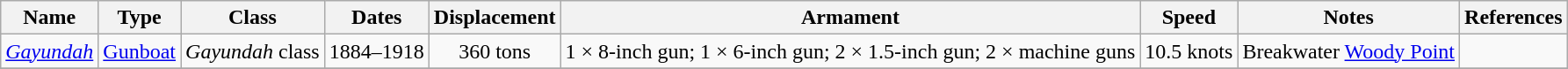<table class="wikitable" style="text-align: center">
<tr>
<th>Name</th>
<th>Type</th>
<th>Class</th>
<th>Dates</th>
<th>Displacement</th>
<th>Armament</th>
<th>Speed</th>
<th>Notes</th>
<th>References</th>
</tr>
<tr>
<td><a href='#'><em>Gayundah</em></a></td>
<td><a href='#'>Gunboat</a></td>
<td><em>Gayundah</em> class</td>
<td>1884–1918</td>
<td>360 tons</td>
<td>1 × 8-inch gun; 1 × 6-inch gun; 2 × 1.5-inch gun; 2 × machine guns</td>
<td>10.5 knots</td>
<td>Breakwater <a href='#'>Woody Point</a></td>
<td></td>
</tr>
<tr>
</tr>
</table>
